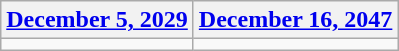<table class=wikitable>
<tr>
<th><a href='#'>December 5, 2029</a></th>
<th><a href='#'>December 16, 2047</a></th>
</tr>
<tr>
<td></td>
<td></td>
</tr>
</table>
